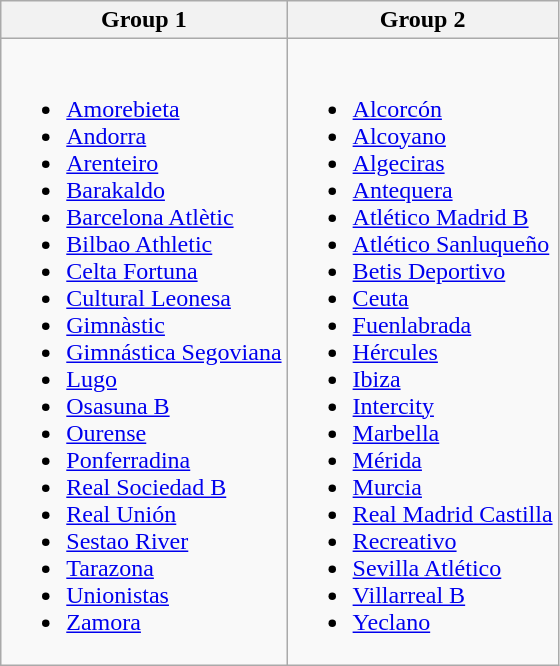<table class="wikitable">
<tr>
<th>Group 1</th>
<th>Group 2</th>
</tr>
<tr>
<td><br><ul><li><a href='#'>Amorebieta</a></li><li><a href='#'>Andorra</a></li><li><a href='#'>Arenteiro</a></li><li><a href='#'>Barakaldo</a></li><li><a href='#'>Barcelona Atlètic</a></li><li><a href='#'>Bilbao Athletic</a></li><li><a href='#'>Celta Fortuna</a></li><li><a href='#'>Cultural Leonesa</a></li><li><a href='#'>Gimnàstic</a></li><li><a href='#'>Gimnástica Segoviana</a></li><li><a href='#'>Lugo</a></li><li><a href='#'>Osasuna B</a></li><li><a href='#'>Ourense</a></li><li><a href='#'>Ponferradina</a></li><li><a href='#'>Real Sociedad B</a></li><li><a href='#'>Real Unión</a></li><li><a href='#'>Sestao River</a></li><li><a href='#'>Tarazona</a></li><li><a href='#'>Unionistas</a></li><li><a href='#'>Zamora</a></li></ul></td>
<td><br><ul><li><a href='#'>Alcorcón</a></li><li><a href='#'>Alcoyano</a></li><li><a href='#'>Algeciras</a></li><li><a href='#'>Antequera</a></li><li><a href='#'>Atlético Madrid B</a></li><li><a href='#'>Atlético Sanluqueño</a></li><li><a href='#'>Betis Deportivo</a></li><li><a href='#'>Ceuta</a></li><li><a href='#'>Fuenlabrada</a></li><li><a href='#'>Hércules</a></li><li><a href='#'>Ibiza</a></li><li><a href='#'>Intercity</a></li><li><a href='#'>Marbella</a></li><li><a href='#'>Mérida</a></li><li><a href='#'>Murcia</a></li><li><a href='#'>Real Madrid Castilla</a></li><li><a href='#'>Recreativo</a></li><li><a href='#'>Sevilla Atlético</a></li><li><a href='#'>Villarreal B</a></li><li><a href='#'>Yeclano</a></li></ul></td>
</tr>
</table>
